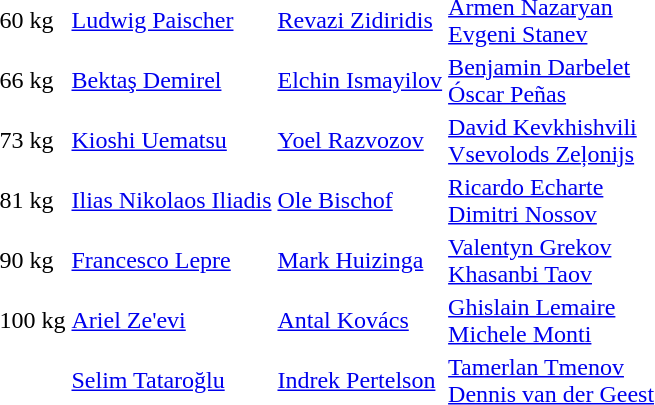<table>
<tr>
<td>60 kg</td>
<td> <a href='#'>Ludwig Paischer</a></td>
<td> <a href='#'>Revazi Zidiridis</a></td>
<td> <a href='#'>Armen Nazaryan</a> <br>  <a href='#'>Evgeni Stanev</a></td>
</tr>
<tr>
<td>66 kg</td>
<td> <a href='#'>Bektaş Demirel</a></td>
<td> <a href='#'>Elchin Ismayilov</a></td>
<td> <a href='#'>Benjamin Darbelet</a> <br>  <a href='#'>Óscar Peñas</a></td>
</tr>
<tr>
<td>73 kg</td>
<td> <a href='#'>Kioshi Uematsu</a></td>
<td> <a href='#'>Yoel Razvozov</a></td>
<td> <a href='#'>David Kevkhishvili</a> <br>  <a href='#'>Vsevolods Zeļonijs</a></td>
</tr>
<tr>
<td>81 kg</td>
<td> <a href='#'>Ilias Nikolaos Iliadis</a></td>
<td> <a href='#'>Ole Bischof</a></td>
<td> <a href='#'>Ricardo Echarte</a> <br>  <a href='#'>Dimitri Nossov</a></td>
</tr>
<tr>
<td>90 kg</td>
<td> <a href='#'>Francesco Lepre</a></td>
<td> <a href='#'>Mark Huizinga</a></td>
<td> <a href='#'>Valentyn Grekov</a> <br>  <a href='#'>Khasanbi Taov</a></td>
</tr>
<tr>
<td>100 kg</td>
<td> <a href='#'>Ariel Ze'evi</a></td>
<td> <a href='#'>Antal Kovács</a></td>
<td> <a href='#'>Ghislain Lemaire</a> <br>  <a href='#'>Michele Monti</a></td>
</tr>
<tr>
<td></td>
<td> <a href='#'>Selim Tataroğlu</a></td>
<td> <a href='#'>Indrek Pertelson</a></td>
<td> <a href='#'>Tamerlan Tmenov</a> <br>  <a href='#'>Dennis van der Geest</a></td>
</tr>
</table>
